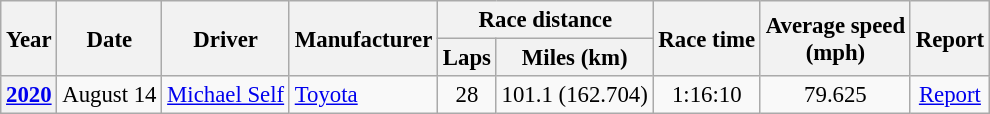<table class="wikitable" style="font-size: 95%;">
<tr>
<th rowspan="2">Year</th>
<th rowspan="2">Date</th>
<th rowspan="2">Driver</th>
<th rowspan="2">Manufacturer</th>
<th colspan="2">Race distance</th>
<th rowspan="2">Race time</th>
<th rowspan="2">Average speed<br>(mph)</th>
<th rowspan="2">Report</th>
</tr>
<tr>
<th>Laps</th>
<th>Miles (km)</th>
</tr>
<tr>
<th><a href='#'>2020</a></th>
<td>August 14</td>
<td><a href='#'>Michael Self</a></td>
<td><a href='#'>Toyota</a></td>
<td align="center">28</td>
<td align="center">101.1 (162.704)</td>
<td align="center">1:16:10</td>
<td align="center">79.625</td>
<td align="center"><a href='#'>Report</a></td>
</tr>
</table>
